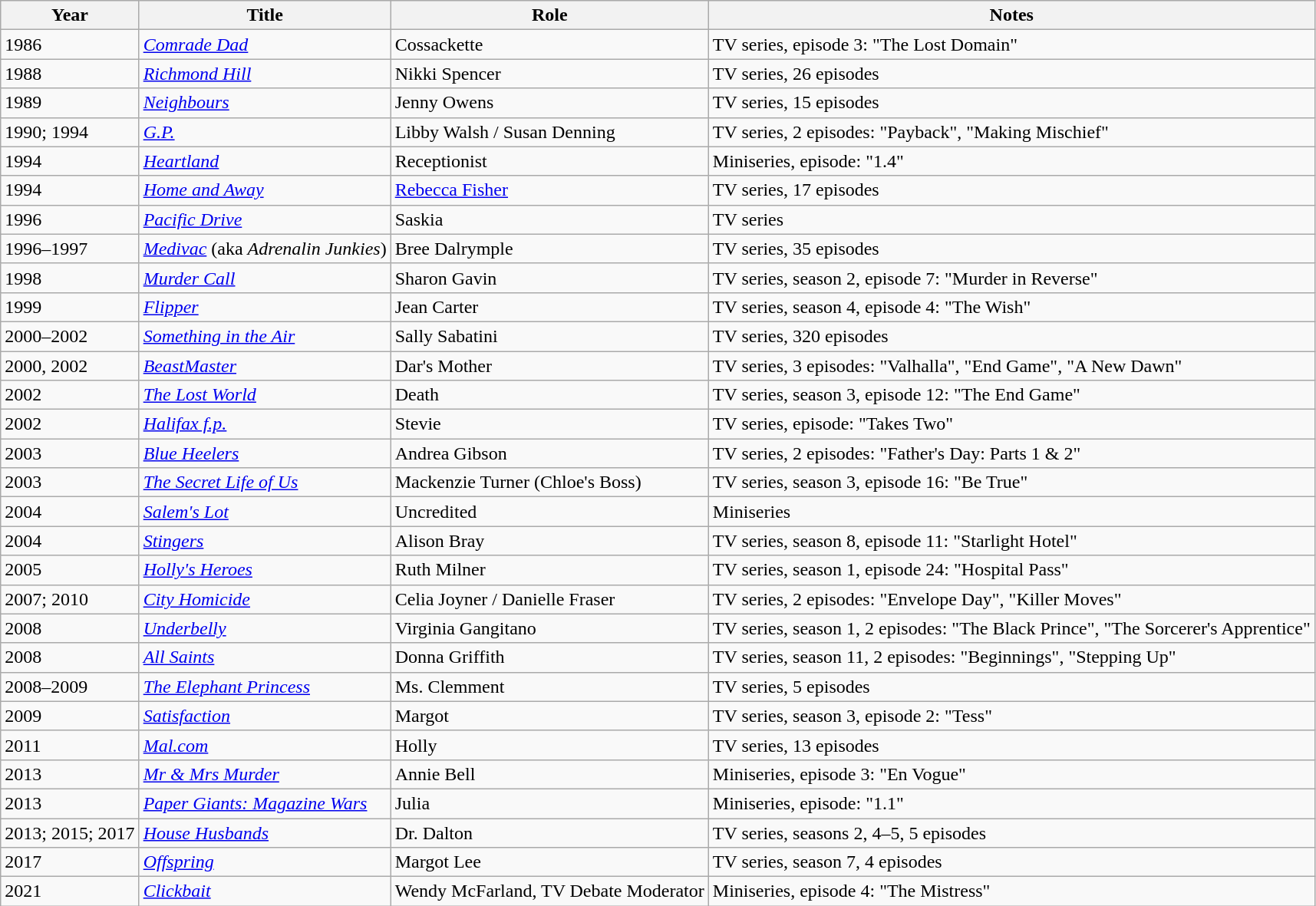<table class="wikitable sortable">
<tr>
<th>Year</th>
<th>Title</th>
<th>Role</th>
<th class="unsortable">Notes</th>
</tr>
<tr>
<td>1986</td>
<td><em><a href='#'>Comrade Dad</a></em></td>
<td>Cossackette</td>
<td>TV series, episode 3: "The Lost Domain"</td>
</tr>
<tr>
<td>1988</td>
<td><em><a href='#'>Richmond Hill</a></em></td>
<td>Nikki Spencer</td>
<td>TV series, 26 episodes</td>
</tr>
<tr>
<td>1989</td>
<td><em><a href='#'>Neighbours</a></em></td>
<td>Jenny Owens</td>
<td>TV series, 15 episodes</td>
</tr>
<tr>
<td>1990; 1994</td>
<td><em><a href='#'>G.P.</a></em></td>
<td>Libby Walsh / Susan Denning</td>
<td>TV series, 2 episodes: "Payback",  "Making Mischief"</td>
</tr>
<tr>
<td>1994</td>
<td><em><a href='#'>Heartland</a></em></td>
<td>Receptionist</td>
<td>Miniseries, episode: "1.4"</td>
</tr>
<tr>
<td>1994</td>
<td><em><a href='#'>Home and Away</a></em></td>
<td><a href='#'>Rebecca Fisher</a></td>
<td>TV series, 17 episodes</td>
</tr>
<tr>
<td>1996</td>
<td><em><a href='#'>Pacific Drive</a></em></td>
<td>Saskia</td>
<td>TV series</td>
</tr>
<tr>
<td>1996–1997</td>
<td><em><a href='#'>Medivac</a></em> (aka <em>Adrenalin Junkies</em>)</td>
<td>Bree Dalrymple</td>
<td>TV series, 35 episodes</td>
</tr>
<tr>
<td>1998</td>
<td><em><a href='#'>Murder Call</a></em></td>
<td>Sharon Gavin</td>
<td>TV series, season 2, episode 7: "Murder in Reverse"</td>
</tr>
<tr>
<td>1999</td>
<td><em><a href='#'>Flipper</a></em></td>
<td>Jean Carter</td>
<td>TV series, season 4, episode 4: "The Wish"</td>
</tr>
<tr>
<td>2000–2002</td>
<td><em><a href='#'>Something in the Air</a></em></td>
<td>Sally Sabatini</td>
<td>TV series, 320 episodes</td>
</tr>
<tr>
<td>2000, 2002</td>
<td><em><a href='#'>BeastMaster</a></em></td>
<td>Dar's Mother</td>
<td>TV series, 3 episodes: "Valhalla", "End Game", "A New Dawn"</td>
</tr>
<tr>
<td>2002</td>
<td><em><a href='#'>The Lost World</a></em></td>
<td>Death</td>
<td>TV series, season 3, episode 12: "The End Game"</td>
</tr>
<tr>
<td>2002</td>
<td><em><a href='#'>Halifax f.p.</a></em></td>
<td>Stevie</td>
<td>TV series, episode: "Takes Two"</td>
</tr>
<tr>
<td>2003</td>
<td><em><a href='#'>Blue Heelers</a></em></td>
<td>Andrea Gibson</td>
<td>TV series, 2 episodes: "Father's Day: Parts 1 & 2"</td>
</tr>
<tr>
<td>2003</td>
<td><em><a href='#'>The Secret Life of Us</a></em></td>
<td>Mackenzie Turner (Chloe's Boss)</td>
<td>TV series, season 3, episode 16: "Be True"</td>
</tr>
<tr>
<td>2004</td>
<td><em><a href='#'>Salem's Lot</a></em></td>
<td>Uncredited</td>
<td>Miniseries</td>
</tr>
<tr>
<td>2004</td>
<td><em><a href='#'>Stingers</a></em></td>
<td>Alison Bray</td>
<td>TV series, season 8, episode 11: "Starlight Hotel"</td>
</tr>
<tr>
<td>2005</td>
<td><em><a href='#'>Holly's Heroes</a></em></td>
<td>Ruth Milner</td>
<td>TV series, season 1, episode 24: "Hospital Pass"</td>
</tr>
<tr>
<td>2007; 2010</td>
<td><em><a href='#'>City Homicide</a></em></td>
<td>Celia Joyner / Danielle Fraser</td>
<td>TV series, 2 episodes: "Envelope Day", "Killer Moves"</td>
</tr>
<tr>
<td>2008</td>
<td><em><a href='#'>Underbelly</a></em></td>
<td>Virginia Gangitano</td>
<td>TV series, season 1, 2 episodes: "The Black Prince", "The Sorcerer's Apprentice"</td>
</tr>
<tr>
<td>2008</td>
<td><em><a href='#'>All Saints</a></em></td>
<td>Donna Griffith</td>
<td>TV series, season 11, 2 episodes: "Beginnings", "Stepping Up"</td>
</tr>
<tr>
<td>2008–2009</td>
<td><em><a href='#'>The Elephant Princess</a></em></td>
<td>Ms. Clemment</td>
<td>TV series, 5 episodes</td>
</tr>
<tr>
<td>2009</td>
<td><em><a href='#'>Satisfaction</a></em></td>
<td>Margot</td>
<td>TV series, season 3, episode 2: "Tess"</td>
</tr>
<tr>
<td>2011</td>
<td><em><a href='#'>Mal.com</a></em></td>
<td>Holly</td>
<td>TV series, 13 episodes</td>
</tr>
<tr>
<td>2013</td>
<td><em><a href='#'>Mr & Mrs Murder</a></em></td>
<td>Annie Bell</td>
<td>Miniseries, episode 3: "En Vogue"</td>
</tr>
<tr>
<td>2013</td>
<td><em><a href='#'>Paper Giants: Magazine Wars</a></em></td>
<td>Julia</td>
<td>Miniseries, episode: "1.1"</td>
</tr>
<tr>
<td>2013; 2015; 2017</td>
<td><em><a href='#'>House Husbands</a></em></td>
<td>Dr. Dalton</td>
<td>TV series, seasons 2, 4–5, 5 episodes</td>
</tr>
<tr>
<td>2017</td>
<td><em><a href='#'>Offspring</a></em></td>
<td>Margot Lee</td>
<td>TV series, season 7, 4 episodes</td>
</tr>
<tr>
<td>2021</td>
<td><em><a href='#'>Clickbait</a></em></td>
<td>Wendy McFarland, TV Debate Moderator</td>
<td>Miniseries, episode 4: "The Mistress"</td>
</tr>
</table>
